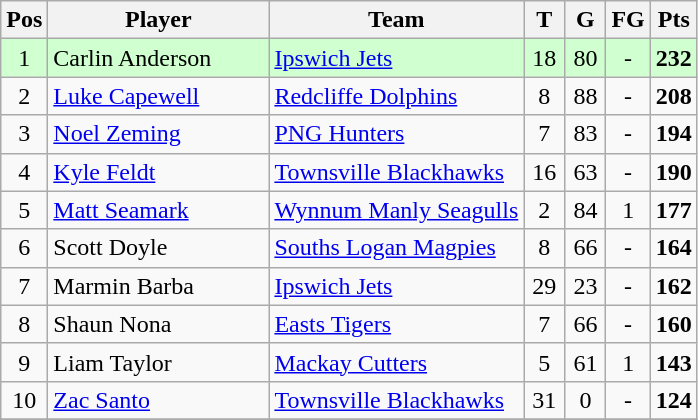<table class="wikitable" style="text-align: center;">
<tr>
<th>Pos</th>
<th width=140>Player</th>
<th>Team</th>
<th width=20>T</th>
<th width=20>G</th>
<th width=20>FG</th>
<th width=20>Pts</th>
</tr>
<tr bgcolor="#d0ffd0">
<td rowspan = 1>1</td>
<td align="left">Carlin Anderson</td>
<td align="left"> <a href='#'>Ipswich Jets</a></td>
<td>18</td>
<td>80</td>
<td>-</td>
<td><strong>232</strong></td>
</tr>
<tr>
<td rowspan = 1>2</td>
<td align="left"><a href='#'>Luke Capewell</a></td>
<td align="left"> <a href='#'>Redcliffe Dolphins</a></td>
<td>8</td>
<td>88</td>
<td>-</td>
<td><strong>208</strong></td>
</tr>
<tr>
<td rowspan = 1>3</td>
<td align="left"><a href='#'>Noel Zeming</a></td>
<td align="left"> <a href='#'>PNG Hunters</a></td>
<td>7</td>
<td>83</td>
<td>-</td>
<td><strong>194</strong></td>
</tr>
<tr>
<td rowspan = 1>4</td>
<td align="left"><a href='#'>Kyle Feldt</a></td>
<td align="left"> <a href='#'>Townsville Blackhawks</a></td>
<td>16</td>
<td>63</td>
<td>-</td>
<td><strong>190</strong></td>
</tr>
<tr>
<td rowspan = 1>5</td>
<td align="left"><a href='#'>Matt Seamark</a></td>
<td align="left"> <a href='#'>Wynnum Manly Seagulls</a></td>
<td>2</td>
<td>84</td>
<td>1</td>
<td><strong>177</strong></td>
</tr>
<tr>
<td rowspan = 1>6</td>
<td align="left">Scott Doyle</td>
<td align="left"> <a href='#'>Souths Logan Magpies</a></td>
<td>8</td>
<td>66</td>
<td>-</td>
<td><strong>164</strong></td>
</tr>
<tr>
<td rowspan = 1>7</td>
<td align="left">Marmin Barba</td>
<td align="left"> <a href='#'>Ipswich Jets</a></td>
<td>29</td>
<td>23</td>
<td>-</td>
<td><strong>162</strong></td>
</tr>
<tr>
<td rowspan = 1>8</td>
<td align="left">Shaun Nona</td>
<td align="left"> <a href='#'>Easts Tigers</a></td>
<td>7</td>
<td>66</td>
<td>-</td>
<td><strong>160</strong></td>
</tr>
<tr>
<td rowspan = 1>9</td>
<td align="left">Liam Taylor</td>
<td align="left"> <a href='#'>Mackay Cutters</a></td>
<td>5</td>
<td>61</td>
<td>1</td>
<td><strong>143</strong></td>
</tr>
<tr>
<td rowspan = 1>10</td>
<td align="left"><a href='#'>Zac Santo</a></td>
<td align="left"> <a href='#'>Townsville Blackhawks</a></td>
<td>31</td>
<td>0</td>
<td>-</td>
<td><strong>124</strong></td>
</tr>
<tr>
</tr>
</table>
